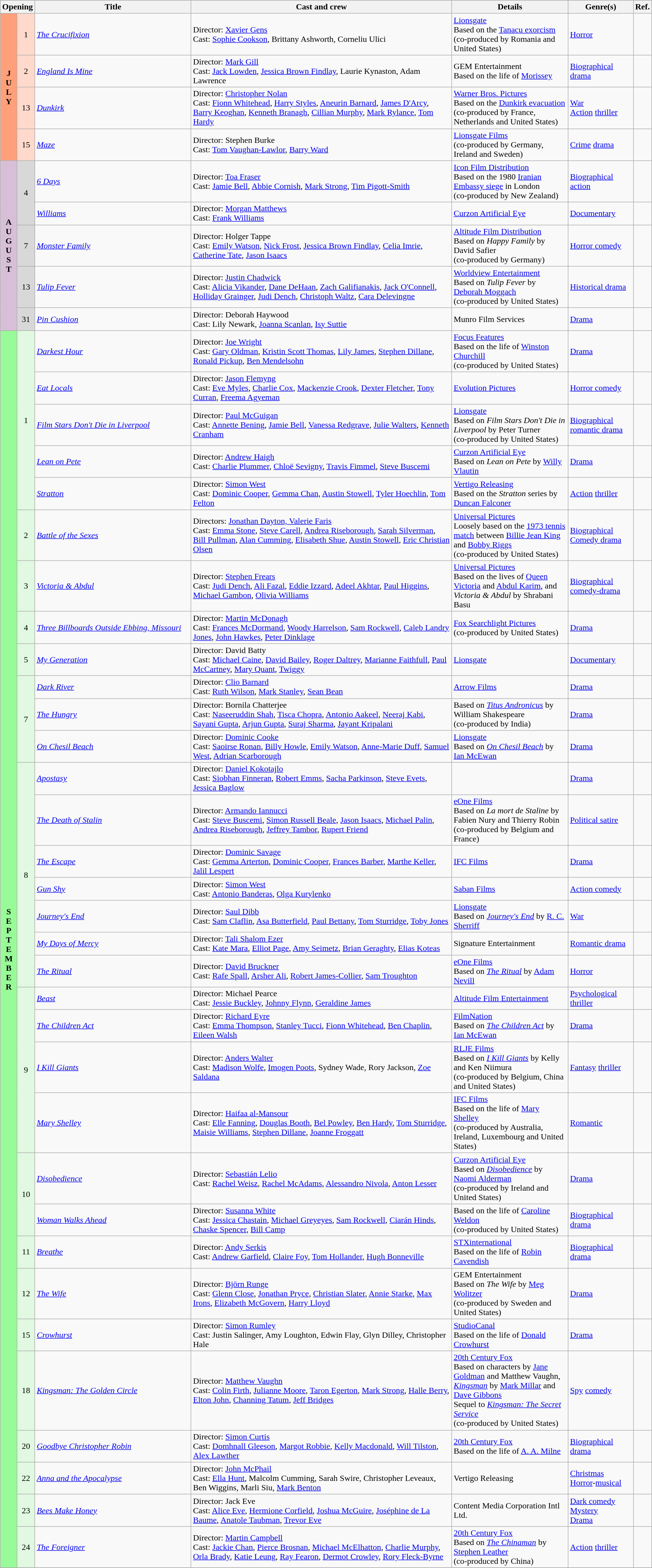<table class="wikitable">
<tr style="background:#b0e0e6; text-align:center;">
<th colspan="2">Opening</th>
<th style="width:24%;">Title</th>
<th style="width:40%;">Cast and crew</th>
<th>Details</th>
<th style="width:10%;">Genre(s)</th>
<th style="width:2%;">Ref.</th>
</tr>
<tr>
<th rowspan="4" style="text-align:center; background:#ffa07a; textcolor:#000;">J<br>U<br>L<br>Y</th>
<td rowspan="1" style="text-align:center; background:#ffdacc;">1</td>
<td><em><a href='#'>The Crucifixion</a></em></td>
<td>Director: <a href='#'>Xavier Gens</a> <br> Cast: <a href='#'>Sophie Cookson</a>, Brittany Ashworth, Corneliu Ulici</td>
<td><a href='#'>Lionsgate</a> <br> Based on the <a href='#'>Tanacu exorcism</a> <br> (co-produced by Romania and United States)</td>
<td><a href='#'>Horror</a></td>
<td style="text-align:center"></td>
</tr>
<tr>
<td rowspan="1" style="text-align:center; background:#ffdacc;">2</td>
<td><em><a href='#'>England Is Mine</a></em></td>
<td>Director: <a href='#'>Mark Gill</a> <br> Cast: <a href='#'>Jack Lowden</a>, <a href='#'>Jessica Brown Findlay</a>, Laurie Kynaston, Adam Lawrence</td>
<td>GEM Entertainment <br> Based on the life of <a href='#'>Morissey</a></td>
<td><a href='#'>Biographical</a> <a href='#'>drama</a></td>
<td style="text-align:center"></td>
</tr>
<tr>
<td rowspan="1" style="text-align:center; background:#ffdacc;">13</td>
<td><em><a href='#'>Dunkirk</a></em></td>
<td>Director: <a href='#'>Christopher Nolan</a> <br> Cast: <a href='#'>Fionn Whitehead</a>, <a href='#'>Harry Styles</a>, <a href='#'>Aneurin Barnard</a>, <a href='#'>James D'Arcy</a>, <a href='#'>Barry Keoghan</a>, <a href='#'>Kenneth Branagh</a>, <a href='#'>Cillian Murphy</a>, <a href='#'>Mark Rylance</a>, <a href='#'>Tom Hardy</a></td>
<td><a href='#'>Warner Bros. Pictures</a> <br> Based on the <a href='#'>Dunkirk evacuation</a> <br> (co-produced by France, Netherlands and United States)</td>
<td><a href='#'>War</a> <br> <a href='#'>Action</a> <a href='#'>thriller</a></td>
<td style="text-align:center"></td>
</tr>
<tr>
<td rowspan="1" style="text-align:center; background:#ffdacc;">15</td>
<td><em><a href='#'>Maze</a></em></td>
<td>Director: Stephen Burke <br> Cast: <a href='#'>Tom Vaughan-Lawlor</a>, <a href='#'>Barry Ward</a></td>
<td><a href='#'>Lionsgate Films</a> <br> (co-produced by Germany, Ireland and Sweden)</td>
<td><a href='#'>Crime</a> <a href='#'>drama</a></td>
<td style="text-align:center"></td>
</tr>
<tr>
<th rowspan="5" style="text-align:center; background:thistle; textcolor:#000;">A<br>U<br>G<br>U<br>S<br>T</th>
<td rowspan="2" style="text-align:center; background:#d8d8d8;">4</td>
<td><em><a href='#'>6 Days</a></em></td>
<td>Director: <a href='#'>Toa Fraser</a> <br> Cast: <a href='#'>Jamie Bell</a>, <a href='#'>Abbie Cornish</a>, <a href='#'>Mark Strong</a>, <a href='#'>Tim Pigott-Smith</a></td>
<td><a href='#'>Icon Film Distribution</a> <br> Based on the 1980 <a href='#'>Iranian Embassy siege</a> in London <br> (co-produced by New Zealand)</td>
<td><a href='#'>Biographical</a> <a href='#'>action</a></td>
<td style="text-align:center"></td>
</tr>
<tr>
<td><em><a href='#'>Williams</a></em></td>
<td>Director: <a href='#'>Morgan Matthews</a> <br> Cast: <a href='#'>Frank Williams</a></td>
<td><a href='#'>Curzon Artificial Eye</a></td>
<td><a href='#'>Documentary</a></td>
<td style="text-align:center"></td>
</tr>
<tr>
<td rowspan="1" style="text-align:center; background:#d8d8d8;">7</td>
<td><em><a href='#'>Monster Family</a></em></td>
<td>Director: Holger Tappe <br> Cast: <a href='#'>Emily Watson</a>, <a href='#'>Nick Frost</a>, <a href='#'>Jessica Brown Findlay</a>, <a href='#'>Celia Imrie</a>, <a href='#'>Catherine Tate</a>, <a href='#'>Jason Isaacs</a></td>
<td><a href='#'>Altitude Film Distribution</a> <br> Based on <em>Happy Family</em> by David Safier <br> (co-produced by Germany)</td>
<td><a href='#'>Horror comedy</a></td>
<td style="text-align:center"></td>
</tr>
<tr>
<td rowspan="1" style="text-align:center; background:#d8d8d8;">13</td>
<td><em><a href='#'>Tulip Fever</a></em></td>
<td>Director: <a href='#'>Justin Chadwick</a> <br> Cast: <a href='#'>Alicia Vikander</a>, <a href='#'>Dane DeHaan</a>, <a href='#'>Zach Galifianakis</a>, <a href='#'>Jack O'Connell</a>, <a href='#'>Holliday Grainger</a>, <a href='#'>Judi Dench</a>, <a href='#'>Christoph Waltz</a>, <a href='#'>Cara Delevingne</a></td>
<td><a href='#'>Worldview Entertainment</a> <br> Based on <em>Tulip Fever</em> by <a href='#'>Deborah Moggach</a> <br> (co-produced by United States)</td>
<td><a href='#'>Historical drama</a></td>
<td></td>
</tr>
<tr>
<td rowspan="1" style="text-align:center; background:#d8d8d8;">31</td>
<td><em><a href='#'>Pin Cushion</a></em></td>
<td>Director: Deborah Haywood <br> Cast: Lily Newark, <a href='#'>Joanna Scanlan</a>, <a href='#'>Isy Suttie</a></td>
<td>Munro Film Services</td>
<td><a href='#'>Drama</a></td>
<td></td>
</tr>
<tr>
<th rowspan="33" style="text-align:center; background:#98fb98; textcolor:#000;">S<br>E<br>P<br>T<br>E<br>M<br>B<br>E<br>R</th>
<td rowspan="5" style="text-align:center; background:#e0f9e0;">1</td>
<td><em><a href='#'>Darkest Hour</a></em></td>
<td>Director: <a href='#'>Joe Wright</a> <br> Cast: <a href='#'>Gary Oldman</a>, <a href='#'>Kristin Scott Thomas</a>, <a href='#'>Lily James</a>, <a href='#'>Stephen Dillane</a>, <a href='#'>Ronald Pickup</a>, <a href='#'>Ben Mendelsohn</a></td>
<td><a href='#'>Focus Features</a> <br> Based on the life of <a href='#'>Winston Churchill</a> <br> (co-produced by United States)</td>
<td><a href='#'>Drama</a></td>
<td style="text-align:center"></td>
</tr>
<tr>
<td><em><a href='#'>Eat Locals</a></em></td>
<td>Director: <a href='#'>Jason Flemyng</a> <br> Cast: <a href='#'>Eve Myles</a>, <a href='#'>Charlie Cox</a>, <a href='#'>Mackenzie Crook</a>, <a href='#'>Dexter Fletcher</a>, <a href='#'>Tony Curran</a>, <a href='#'>Freema Agyeman</a></td>
<td><a href='#'>Evolution Pictures</a></td>
<td><a href='#'>Horror comedy</a></td>
<td style="text-align:center"></td>
</tr>
<tr>
<td><em><a href='#'>Film Stars Don't Die in Liverpool</a></em></td>
<td>Director: <a href='#'>Paul McGuigan</a> <br> Cast: <a href='#'>Annette Bening</a>, <a href='#'>Jamie Bell</a>, <a href='#'>Vanessa Redgrave</a>, <a href='#'>Julie Walters</a>, <a href='#'>Kenneth Cranham</a></td>
<td><a href='#'>Lionsgate</a> <br> Based on <em>Film Stars Don't Die in Liverpool</em> by Peter Turner <br> (co-produced by United States)</td>
<td><a href='#'>Biographical</a> <a href='#'>romantic drama</a></td>
<td style="text-align:center"></td>
</tr>
<tr>
<td><em><a href='#'>Lean on Pete</a></em></td>
<td>Director: <a href='#'>Andrew Haigh</a> <br> Cast: <a href='#'>Charlie Plummer</a>, <a href='#'>Chloë Sevigny</a>, <a href='#'>Travis Fimmel</a>, <a href='#'>Steve Buscemi</a></td>
<td><a href='#'>Curzon Artificial Eye</a> <br> Based on <em>Lean on Pete</em> by <a href='#'>Willy Vlautin</a></td>
<td><a href='#'>Drama</a></td>
<td style="text-align:center"></td>
</tr>
<tr>
<td><em><a href='#'>Stratton</a></em></td>
<td>Director: <a href='#'>Simon West</a> <br> Cast: <a href='#'>Dominic Cooper</a>, <a href='#'>Gemma Chan</a>, <a href='#'>Austin Stowell</a>, <a href='#'>Tyler Hoechlin</a>, <a href='#'>Tom Felton</a></td>
<td><a href='#'>Vertigo Releasing</a> <br> Based on the <em>Stratton</em> series by <a href='#'>Duncan Falconer</a></td>
<td><a href='#'>Action</a> <a href='#'>thriller</a></td>
<td style="text-align:center"></td>
</tr>
<tr>
<td rowspan="1" style="text-align:center; background:#e0f9e0;">2</td>
<td><em><a href='#'>Battle of the Sexes</a></em></td>
<td>Directors: <a href='#'>Jonathan Dayton, Valerie Faris</a> <br> Cast: <a href='#'>Emma Stone</a>, <a href='#'>Steve Carell</a>, <a href='#'>Andrea Riseborough</a>, <a href='#'>Sarah Silverman</a>, <a href='#'>Bill Pullman</a>, <a href='#'>Alan Cumming</a>, <a href='#'>Elisabeth Shue</a>, <a href='#'>Austin Stowell</a>, <a href='#'>Eric Christian Olsen</a></td>
<td><a href='#'>Universal Pictures</a> <br> Loosely based on the <a href='#'>1973 tennis match</a> between <a href='#'>Billie Jean King</a> and <a href='#'>Bobby Riggs</a> <br> (co-produced by United States)</td>
<td><a href='#'>Biographical</a> <br> <a href='#'>Comedy drama</a></td>
<td style="text-align:center"></td>
</tr>
<tr>
<td rowspan="1" style="text-align:center; background:#e0f9e0;">3</td>
<td><em><a href='#'>Victoria & Abdul</a></em></td>
<td>Director: <a href='#'>Stephen Frears</a> <br> Cast: <a href='#'>Judi Dench</a>, <a href='#'>Ali Fazal</a>, <a href='#'>Eddie Izzard</a>, <a href='#'>Adeel Akhtar</a>, <a href='#'>Paul Higgins</a>, <a href='#'>Michael Gambon</a>, <a href='#'>Olivia Williams</a></td>
<td><a href='#'>Universal Pictures</a> <br> Based on the lives of <a href='#'>Queen Victoria</a> and <a href='#'>Abdul Karim</a>, and <em>Victoria & Abdul</em> by Shrabani Basu</td>
<td><a href='#'>Biographical</a> <a href='#'>comedy-drama</a></td>
<td style="text-align:center"></td>
</tr>
<tr>
<td rowspan="1" style="text-align:center; background:#e0f9e0;">4</td>
<td><em><a href='#'>Three Billboards Outside Ebbing, Missouri</a></em></td>
<td>Director: <a href='#'>Martin McDonagh</a> <br> Cast: <a href='#'>Frances McDormand</a>, <a href='#'>Woody Harrelson</a>, <a href='#'>Sam Rockwell</a>, <a href='#'>Caleb Landry Jones</a>, <a href='#'>John Hawkes</a>, <a href='#'>Peter Dinklage</a></td>
<td><a href='#'>Fox Searchlight Pictures</a> <br> (co-produced by United States)</td>
<td><a href='#'>Drama</a></td>
<td style="text-align:center"></td>
</tr>
<tr>
<td rowspan="1" style="text-align:center; background:#e0f9e0;">5</td>
<td><em><a href='#'>My Generation</a></em></td>
<td>Director: David Batty <br> Cast: <a href='#'>Michael Caine</a>, <a href='#'>David Bailey</a>, <a href='#'>Roger Daltrey</a>, <a href='#'>Marianne Faithfull</a>, <a href='#'>Paul McCartney</a>, <a href='#'>Mary Quant</a>, <a href='#'>Twiggy</a></td>
<td><a href='#'>Lionsgate</a></td>
<td><a href='#'>Documentary</a></td>
<td></td>
</tr>
<tr>
<td rowspan="3" style="text-align:center; background:#e0f9e0;">7</td>
<td><em><a href='#'>Dark River</a></em></td>
<td>Director: <a href='#'>Clio Barnard</a> <br> Cast: <a href='#'>Ruth Wilson</a>, <a href='#'>Mark Stanley</a>, <a href='#'>Sean Bean</a></td>
<td><a href='#'>Arrow Films</a></td>
<td><a href='#'>Drama</a></td>
<td style="text-align:center"></td>
</tr>
<tr>
<td><em><a href='#'>The Hungry</a></em></td>
<td>Director: Bornila Chatterjee <br> Cast: <a href='#'>Naseeruddin Shah</a>, <a href='#'>Tisca Chopra</a>, <a href='#'>Antonio Aakeel</a>, <a href='#'>Neeraj Kabi</a>, <a href='#'>Sayani Gupta</a>, <a href='#'>Arjun Gupta</a>, <a href='#'>Suraj Sharma</a>, <a href='#'>Jayant Kripalani</a></td>
<td>Based on <em><a href='#'>Titus Andronicus</a></em> by William Shakespeare <br> (co-produced by India)</td>
<td><a href='#'>Drama</a></td>
<td style="text-align:center"></td>
</tr>
<tr>
<td><em><a href='#'>On Chesil Beach</a></em></td>
<td>Director: <a href='#'>Dominic Cooke</a> <br> Cast: <a href='#'>Saoirse Ronan</a>, <a href='#'>Billy Howle</a>, <a href='#'>Emily Watson</a>, <a href='#'>Anne-Marie Duff</a>, <a href='#'>Samuel West</a>, <a href='#'>Adrian Scarborough</a></td>
<td><a href='#'>Lionsgate</a> <br> Based on <em><a href='#'>On Chesil Beach</a></em> by <a href='#'>Ian McEwan</a></td>
<td><a href='#'>Drama</a></td>
<td style="text-align:center"></td>
</tr>
<tr>
<td rowspan="7" style="text-align:center; background:#e0f9e0;">8</td>
<td><em><a href='#'>Apostasy</a></em></td>
<td>Director: <a href='#'>Daniel Kokotajlo</a> <br> Cast: <a href='#'>Siobhan Finneran</a>, <a href='#'>Robert Emms</a>, <a href='#'>Sacha Parkinson</a>, <a href='#'>Steve Evets</a>, <a href='#'>Jessica Baglow</a></td>
<td></td>
<td><a href='#'>Drama</a></td>
<td style="text-align:center"></td>
</tr>
<tr>
<td><em><a href='#'>The Death of Stalin</a></em></td>
<td>Director: <a href='#'>Armando Iannucci</a> <br> Cast: <a href='#'>Steve Buscemi</a>, <a href='#'>Simon Russell Beale</a>, <a href='#'>Jason Isaacs</a>, <a href='#'>Michael Palin</a>, <a href='#'>Andrea Riseborough</a>, <a href='#'>Jeffrey Tambor</a>, <a href='#'>Rupert Friend</a></td>
<td><a href='#'>eOne Films</a> <br> Based on <em>La mort de Staline</em> by Fabien Nury and Thierry Robin <br> (co-produced by Belgium and France)</td>
<td><a href='#'>Political satire</a></td>
<td style="text-align:center"></td>
</tr>
<tr>
<td><em><a href='#'>The Escape</a></em></td>
<td>Director: <a href='#'>Dominic Savage</a> <br> Cast: <a href='#'>Gemma Arterton</a>, <a href='#'>Dominic Cooper</a>, <a href='#'>Frances Barber</a>, <a href='#'>Marthe Keller</a>, <a href='#'>Jalil Lespert</a></td>
<td><a href='#'>IFC Films</a></td>
<td><a href='#'>Drama</a></td>
<td style="text-align:center"></td>
</tr>
<tr>
<td><em><a href='#'>Gun Shy</a></em></td>
<td>Director: <a href='#'>Simon West</a> <br> Cast: <a href='#'>Antonio Banderas</a>, <a href='#'>Olga Kurylenko</a></td>
<td><a href='#'>Saban Films</a></td>
<td><a href='#'>Action comedy</a></td>
<td style="text-align:center"></td>
</tr>
<tr>
<td><em><a href='#'>Journey's End</a></em></td>
<td>Director: <a href='#'>Saul Dibb</a> <br> Cast: <a href='#'>Sam Claflin</a>, <a href='#'>Asa Butterfield</a>, <a href='#'>Paul Bettany</a>, <a href='#'>Tom Sturridge</a>, <a href='#'>Toby Jones</a></td>
<td><a href='#'>Lionsgate</a>  <br> Based on <em><a href='#'>Journey's End</a></em> by <a href='#'>R. C. Sherriff</a></td>
<td><a href='#'>War</a></td>
<td style="text-align:center"></td>
</tr>
<tr>
<td><em><a href='#'>My Days of Mercy</a></em></td>
<td>Director: <a href='#'>Tali Shalom Ezer</a> <br> Cast: <a href='#'>Kate Mara</a>, <a href='#'>Elliot Page</a>, <a href='#'>Amy Seimetz</a>, <a href='#'>Brian Geraghty</a>, <a href='#'>Elias Koteas</a></td>
<td>Signature Entertainment</td>
<td><a href='#'>Romantic drama</a></td>
<td style="text-align:center"></td>
</tr>
<tr>
<td><em><a href='#'>The Ritual</a></em></td>
<td>Director: <a href='#'>David Bruckner</a> <br> Cast: <a href='#'>Rafe Spall</a>, <a href='#'>Arsher Ali</a>, <a href='#'>Robert James-Collier</a>, <a href='#'>Sam Troughton</a></td>
<td><a href='#'>eOne Films</a>  <br> Based on <em><a href='#'>The Ritual</a></em> by <a href='#'>Adam Nevill</a></td>
<td><a href='#'>Horror</a></td>
<td style="text-align:center"></td>
</tr>
<tr>
<td rowspan="4" style="text-align:center; background:#e0f9e0;">9</td>
<td><em><a href='#'>Beast</a></em></td>
<td>Director: Michael Pearce <br> Cast: <a href='#'>Jessie Buckley</a>, <a href='#'>Johnny Flynn</a>, <a href='#'>Geraldine James</a></td>
<td><a href='#'>Altitude Film Entertainment</a></td>
<td><a href='#'>Psychological thriller</a></td>
<td style="text-align:center"></td>
</tr>
<tr>
<td><em><a href='#'>The Children Act</a></em></td>
<td>Director: <a href='#'>Richard Eyre</a> <br> Cast: <a href='#'>Emma Thompson</a>, <a href='#'>Stanley Tucci</a>, <a href='#'>Fionn Whitehead</a>, <a href='#'>Ben Chaplin</a>, <a href='#'>Eileen Walsh</a></td>
<td><a href='#'>FilmNation</a> <br> Based on <em><a href='#'>The Children Act</a></em> by <a href='#'>Ian McEwan</a></td>
<td><a href='#'>Drama</a></td>
<td style="text-align:center"></td>
</tr>
<tr>
<td><em><a href='#'>I Kill Giants</a></em></td>
<td>Director: <a href='#'>Anders Walter</a> <br> Cast: <a href='#'>Madison Wolfe</a>, <a href='#'>Imogen Poots</a>, Sydney Wade, Rory Jackson, <a href='#'>Zoe Saldana</a></td>
<td><a href='#'>RLJE Films</a> <br> Based on <em><a href='#'>I Kill Giants</a></em> by Kelly and Ken Niimura <br> (co-produced by Belgium, China and United States)</td>
<td><a href='#'>Fantasy</a> <a href='#'>thriller</a></td>
<td style="text-align:center"></td>
</tr>
<tr>
<td><em><a href='#'>Mary Shelley</a></em></td>
<td>Director: <a href='#'>Haifaa al-Mansour</a> <br> Cast: <a href='#'>Elle Fanning</a>, <a href='#'>Douglas Booth</a>, <a href='#'>Bel Powley</a>, <a href='#'>Ben Hardy</a>, <a href='#'>Tom Sturridge</a>, <a href='#'>Maisie Williams</a>, <a href='#'>Stephen Dillane</a>, <a href='#'>Joanne Froggatt</a></td>
<td><a href='#'>IFC Films</a> <br> Based on the life of <a href='#'>Mary Shelley</a> <br> (co-produced by Australia, Ireland, Luxembourg and United States)</td>
<td><a href='#'>Romantic</a></td>
<td style="text-align:center"></td>
</tr>
<tr>
<td rowspan="2" style="text-align:center; background:#e0f9e0;">10</td>
<td><em><a href='#'>Disobedience</a></em></td>
<td>Director: <a href='#'>Sebastián Lelio</a> <br> Cast: <a href='#'>Rachel Weisz</a>, <a href='#'>Rachel McAdams</a>, <a href='#'>Alessandro Nivola</a>, <a href='#'>Anton Lesser</a></td>
<td><a href='#'>Curzon Artificial Eye</a> <br> Based on <em><a href='#'>Disobedience</a></em> by <a href='#'>Naomi Alderman</a> <br> (co-produced by Ireland and United States)</td>
<td><a href='#'>Drama</a></td>
<td style="text-align:center"></td>
</tr>
<tr>
<td><em><a href='#'>Woman Walks Ahead</a></em></td>
<td>Director: <a href='#'>Susanna White</a> <br> Cast: <a href='#'>Jessica Chastain</a>, <a href='#'>Michael Greyeyes</a>, <a href='#'>Sam Rockwell</a>, <a href='#'>Ciarán Hinds</a>, <a href='#'>Chaske Spencer</a>, <a href='#'>Bill Camp</a></td>
<td>Based on the life of <a href='#'>Caroline Weldon</a> <br> (co-produced by United States)</td>
<td><a href='#'>Biographical</a> <a href='#'>drama</a></td>
<td style="text-align:center"></td>
</tr>
<tr>
<td rowspan="1" style="text-align:center; background:#e0f9e0;">11</td>
<td><em><a href='#'>Breathe</a></em></td>
<td>Director: <a href='#'>Andy Serkis</a> <br> Cast: <a href='#'>Andrew Garfield</a>, <a href='#'>Claire Foy</a>, <a href='#'>Tom Hollander</a>, <a href='#'>Hugh Bonneville</a></td>
<td><a href='#'>STXinternational</a> <br> Based on the life of <a href='#'>Robin Cavendish</a></td>
<td><a href='#'>Biographical</a> <a href='#'>drama</a></td>
<td style="text-align:center"></td>
</tr>
<tr>
<td rowspan="1" style="text-align:center; background:#e0f9e0;">12</td>
<td><em><a href='#'>The Wife</a></em></td>
<td>Director: <a href='#'>Björn Runge</a> <br> Cast: <a href='#'>Glenn Close</a>, <a href='#'>Jonathan Pryce</a>, <a href='#'>Christian Slater</a>, <a href='#'>Annie Starke</a>, <a href='#'>Max Irons</a>, <a href='#'>Elizabeth McGovern</a>, <a href='#'>Harry Lloyd</a></td>
<td>GEM Entertainment <br> Based on <em>The Wife</em> by <a href='#'>Meg Wolitzer</a> <br> (co-produced by Sweden and United States)</td>
<td><a href='#'>Drama</a></td>
<td style="text-align:center"></td>
</tr>
<tr>
<td rowspan="1" style="text-align:center; background:#e0f9e0;">15</td>
<td><em><a href='#'>Crowhurst</a></em></td>
<td>Director: <a href='#'>Simon Rumley</a> <br> Cast: Justin Salinger, Amy Loughton, Edwin Flay, Glyn Dilley, Christopher Hale</td>
<td><a href='#'>StudioCanal</a> <br> Based on the life of <a href='#'>Donald Crowhurst</a></td>
<td><a href='#'>Drama</a></td>
<td style="text-align:center"></td>
</tr>
<tr>
<td rowspan="1" style="text-align:center; background:#e0f9e0;">18</td>
<td><em><a href='#'>Kingsman: The Golden Circle</a></em></td>
<td>Director: <a href='#'>Matthew Vaughn</a> <br> Cast: <a href='#'>Colin Firth</a>, <a href='#'>Julianne Moore</a>, <a href='#'>Taron Egerton</a>, <a href='#'>Mark Strong</a>, <a href='#'>Halle Berry</a>, <a href='#'>Elton John</a>, <a href='#'>Channing Tatum</a>, <a href='#'>Jeff Bridges</a></td>
<td><a href='#'>20th Century Fox</a> <br> Based on characters by <a href='#'>Jane Goldman</a> and Matthew Vaughn, <br> <em><a href='#'>Kingsman</a></em> by <a href='#'>Mark Millar</a> and <a href='#'>Dave Gibbons</a> <br> Sequel to <em><a href='#'>Kingsman: The Secret Service</a></em> <br> (co-produced by United States)</td>
<td><a href='#'>Spy</a> <a href='#'>comedy</a></td>
<td style="text-align:center"></td>
</tr>
<tr>
<td rowspan="1" style="text-align:center; background:#e0f9e0;">20</td>
<td><em><a href='#'>Goodbye Christopher Robin</a></em></td>
<td>Director: <a href='#'>Simon Curtis</a> <br> Cast: <a href='#'>Domhnall Gleeson</a>, <a href='#'>Margot Robbie</a>, <a href='#'>Kelly Macdonald</a>, <a href='#'>Will Tilston</a>, <a href='#'>Alex Lawther</a></td>
<td><a href='#'>20th Century Fox</a> <br> Based on the life of <a href='#'>A. A. Milne</a></td>
<td><a href='#'>Biographical</a> <a href='#'>drama</a></td>
<td style="text-align:center"></td>
</tr>
<tr>
<td rowspan="1" style="text-align:center; background:#e0f9e0;">22</td>
<td><em><a href='#'>Anna and the Apocalypse</a></em></td>
<td>Director: <a href='#'>John McPhail</a> <br> Cast: <a href='#'>Ella Hunt</a>, Malcolm Cumming, Sarah Swire, Christopher Leveaux, Ben Wiggins, Marli Siu, <a href='#'>Mark Benton</a></td>
<td>Vertigo Releasing</td>
<td><a href='#'>Christmas</a> <br> <a href='#'>Horror</a>-<a href='#'>musical</a></td>
<td style="text-align:center"></td>
</tr>
<tr>
<td rowspan="1" style="text-align:center; background:#e0f9e0;">23</td>
<td><em><a href='#'>Bees Make Honey</a></em></td>
<td>Director: Jack Eve <br> Cast: <a href='#'>Alice Eve</a>, <a href='#'>Hermione Corfield</a>, <a href='#'>Joshua McGuire</a>, <a href='#'>Joséphine de La Baume</a>, <a href='#'>Anatole Taubman</a>, <a href='#'>Trevor Eve</a></td>
<td>Content Media Corporation Intl Ltd.</td>
<td><a href='#'>Dark comedy</a> <br> <a href='#'>Mystery</a> <br> <a href='#'>Drama</a></td>
<td></td>
</tr>
<tr>
<td rowspan="1" style="text-align:center; background:#e0f9e0;">24</td>
<td><em><a href='#'>The Foreigner</a></em></td>
<td>Director: <a href='#'>Martin Campbell</a> <br> Cast: <a href='#'>Jackie Chan</a>, <a href='#'>Pierce Brosnan</a>, <a href='#'>Michael McElhatton</a>, <a href='#'>Charlie Murphy</a>, <a href='#'>Orla Brady</a>, <a href='#'>Katie Leung</a>, <a href='#'>Ray Fearon</a>, <a href='#'>Dermot Crowley</a>, <a href='#'>Rory Fleck-Byrne</a></td>
<td><a href='#'>20th Century Fox</a> <br> Based on <em><a href='#'>The Chinaman</a></em> by <a href='#'>Stephen Leather</a> <br> (co-produced by China)</td>
<td><a href='#'>Action</a> <a href='#'>thriller</a></td>
<td style="text-align:center"></td>
</tr>
<tr>
</tr>
</table>
